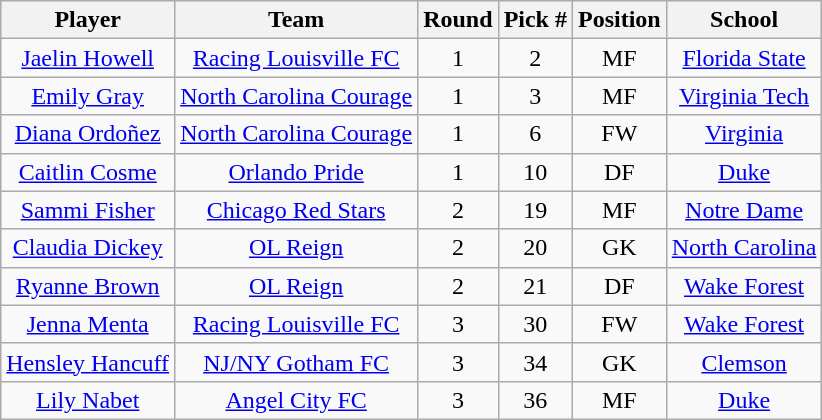<table class="wikitable sortable" style="text-align: center;">
<tr>
<th>Player</th>
<th>Team</th>
<th>Round</th>
<th>Pick #</th>
<th>Position</th>
<th>School</th>
</tr>
<tr>
<td><a href='#'>Jaelin Howell</a></td>
<td><a href='#'>Racing Louisville FC</a></td>
<td>1</td>
<td>2</td>
<td>MF</td>
<td><a href='#'>Florida State</a></td>
</tr>
<tr>
<td><a href='#'>Emily Gray</a></td>
<td><a href='#'>North Carolina Courage</a></td>
<td>1</td>
<td>3</td>
<td>MF</td>
<td><a href='#'>Virginia Tech</a></td>
</tr>
<tr>
<td><a href='#'>Diana Ordoñez</a></td>
<td><a href='#'>North Carolina Courage</a></td>
<td>1</td>
<td>6</td>
<td>FW</td>
<td><a href='#'>Virginia</a></td>
</tr>
<tr>
<td><a href='#'>Caitlin Cosme</a></td>
<td><a href='#'>Orlando Pride</a></td>
<td>1</td>
<td>10</td>
<td>DF</td>
<td><a href='#'>Duke</a></td>
</tr>
<tr>
<td><a href='#'>Sammi Fisher</a></td>
<td><a href='#'>Chicago Red Stars</a></td>
<td>2</td>
<td>19</td>
<td>MF</td>
<td><a href='#'>Notre Dame</a></td>
</tr>
<tr>
<td><a href='#'>Claudia Dickey</a></td>
<td><a href='#'>OL Reign</a></td>
<td>2</td>
<td>20</td>
<td>GK</td>
<td><a href='#'>North Carolina</a></td>
</tr>
<tr>
<td><a href='#'>Ryanne Brown</a></td>
<td><a href='#'>OL Reign</a></td>
<td>2</td>
<td>21</td>
<td>DF</td>
<td><a href='#'>Wake Forest</a></td>
</tr>
<tr>
<td><a href='#'>Jenna Menta</a></td>
<td><a href='#'>Racing Louisville FC</a></td>
<td>3</td>
<td>30</td>
<td>FW</td>
<td><a href='#'>Wake Forest</a></td>
</tr>
<tr>
<td><a href='#'>Hensley Hancuff</a></td>
<td><a href='#'>NJ/NY Gotham FC</a></td>
<td>3</td>
<td>34</td>
<td>GK</td>
<td><a href='#'>Clemson</a></td>
</tr>
<tr>
<td><a href='#'>Lily Nabet</a></td>
<td><a href='#'>Angel City FC</a></td>
<td>3</td>
<td>36</td>
<td>MF</td>
<td><a href='#'>Duke</a></td>
</tr>
</table>
